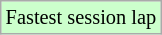<table class="wikitable" style="font-size: 85%;">
<tr style="background:#ccffcc;">
<td>Fastest session lap</td>
</tr>
</table>
